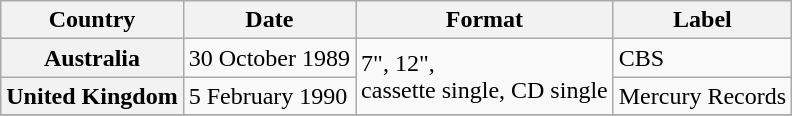<table class="wikitable plainrowheaders">
<tr>
<th scope="col">Country</th>
<th scope="col">Date</th>
<th scope="col">Format</th>
<th scope="col">Label</th>
</tr>
<tr>
<th scope="row">Australia</th>
<td rowspan="1">30 October 1989</td>
<td rowspan="2">7", 12",<br>cassette single, CD single</td>
<td rowspan="1">CBS</td>
</tr>
<tr>
<th scope="row">United Kingdom</th>
<td rowspan="1">5 February 1990</td>
<td rowspan="1">Mercury Records</td>
</tr>
<tr>
</tr>
</table>
